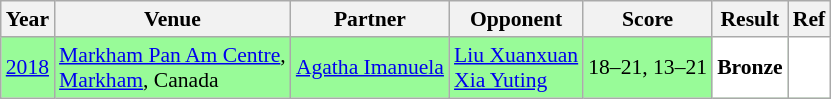<table class="sortable wikitable" style="font-size: 90%;">
<tr>
<th>Year</th>
<th>Venue</th>
<th>Partner</th>
<th>Opponent</th>
<th>Score</th>
<th>Result</th>
<th>Ref</th>
</tr>
<tr style="background:#98FB98">
<td align="center"><a href='#'>2018</a></td>
<td align="left"><a href='#'>Markham Pan Am Centre</a>,<br><a href='#'>Markham</a>, Canada</td>
<td align="left"> <a href='#'>Agatha Imanuela</a></td>
<td align="left"> <a href='#'>Liu Xuanxuan</a><br> <a href='#'>Xia Yuting</a></td>
<td align="left">18–21, 13–21</td>
<td style="text-align:left; background:white"> <strong>Bronze</strong></td>
<td style="text-align:center; background:white"></td>
</tr>
</table>
